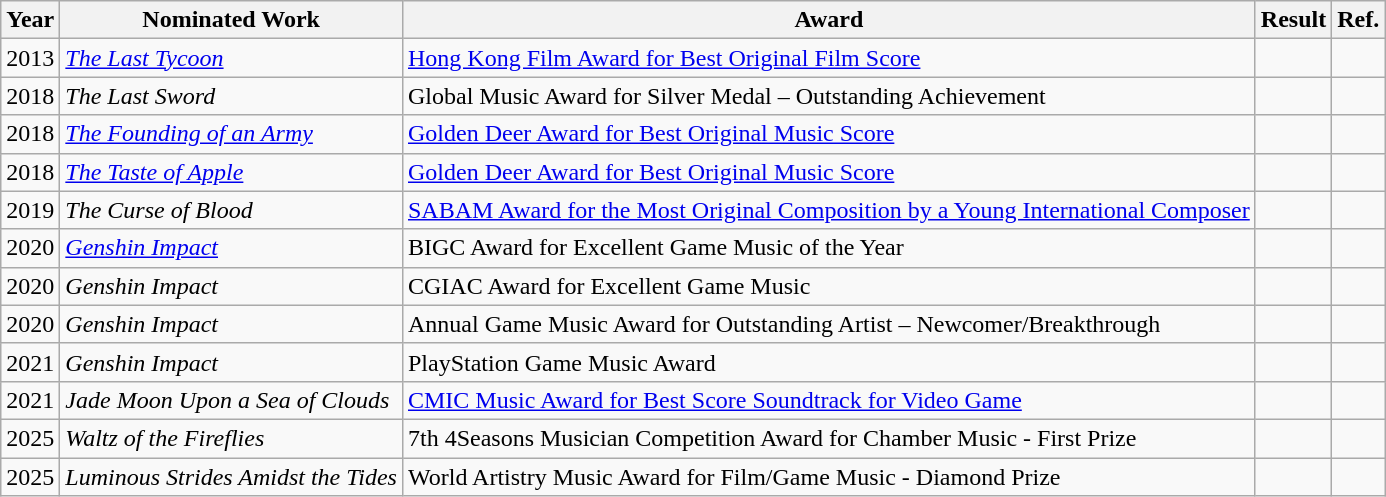<table class="wikitable sortable">
<tr>
<th>Year</th>
<th>Nominated Work</th>
<th>Award</th>
<th>Result</th>
<th>Ref.</th>
</tr>
<tr>
<td>2013</td>
<td><em><a href='#'>The Last Tycoon</a></em></td>
<td><a href='#'>Hong Kong Film Award for Best Original Film Score</a></td>
<td></td>
<td></td>
</tr>
<tr>
<td>2018</td>
<td><em>The Last Sword</em></td>
<td>Global Music Award for Silver Medal – Outstanding Achievement</td>
<td></td>
<td></td>
</tr>
<tr>
<td>2018</td>
<td><em><a href='#'>The Founding of an Army</a></em></td>
<td><a href='#'>Golden Deer Award for Best Original Music Score</a></td>
<td></td>
<td></td>
</tr>
<tr>
<td>2018</td>
<td><em><a href='#'>The Taste of Apple</a></em></td>
<td><a href='#'>Golden Deer Award for Best Original Music Score</a></td>
<td></td>
<td></td>
</tr>
<tr>
<td>2019</td>
<td><em>The Curse of Blood</em></td>
<td><a href='#'>SABAM Award for the Most Original Composition by a Young International Composer</a></td>
<td></td>
<td></td>
</tr>
<tr>
<td>2020</td>
<td><em><a href='#'>Genshin Impact</a></em></td>
<td>BIGC Award for Excellent Game Music of the Year</td>
<td></td>
<td></td>
</tr>
<tr>
<td>2020</td>
<td><em>Genshin Impact</em></td>
<td>CGIAC Award for Excellent Game Music</td>
<td></td>
<td></td>
</tr>
<tr>
<td>2020</td>
<td><em>Genshin Impact</em></td>
<td>Annual Game Music Award for Outstanding Artist – Newcomer/Breakthrough</td>
<td></td>
<td></td>
</tr>
<tr>
<td>2021</td>
<td><em>Genshin Impact</em></td>
<td>PlayStation Game Music Award</td>
<td></td>
<td></td>
</tr>
<tr>
<td>2021</td>
<td><em>Jade Moon Upon a Sea of Clouds</em></td>
<td><a href='#'>CMIC Music Award for Best Score Soundtrack for Video Game</a></td>
<td></td>
<td></td>
</tr>
<tr>
<td>2025</td>
<td><em>Waltz of the Fireflies</em></td>
<td>7th 4Seasons Musician Competition Award for Chamber Music - First Prize</td>
<td></td>
<td></td>
</tr>
<tr>
<td>2025</td>
<td><em>Luminous Strides Amidst the Tides</em></td>
<td>World Artistry Music Award for Film/Game Music - Diamond Prize</td>
<td></td>
<td></td>
</tr>
</table>
